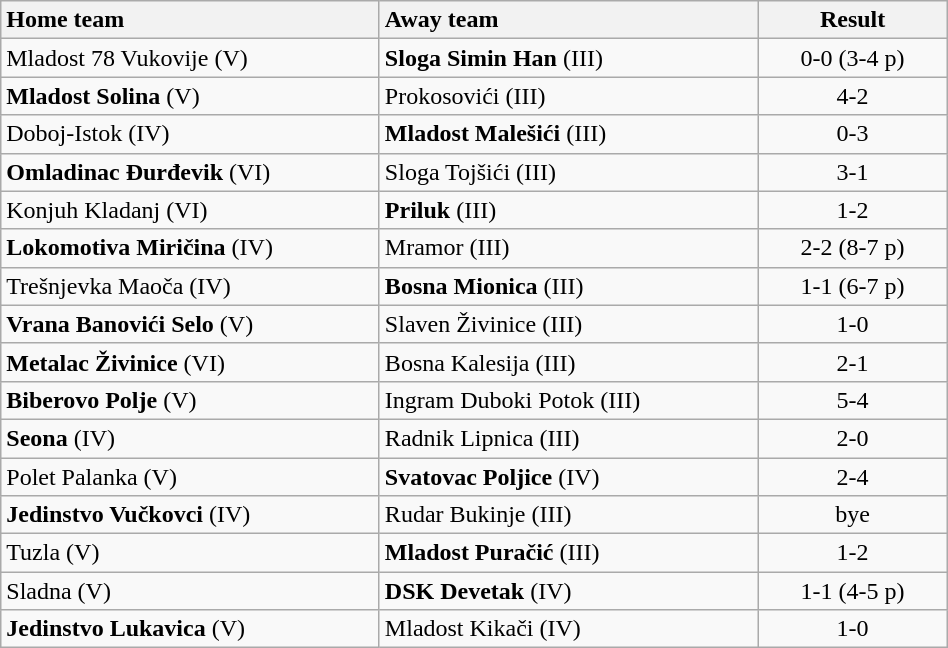<table class="wikitable" style="width:50%">
<tr>
<th style="width:40%; text-align:left">Home team</th>
<th style="width:40%; text-align:left">Away team</th>
<th>Result</th>
</tr>
<tr>
<td>Mladost 78 Vukovije (V)</td>
<td><strong>Sloga Simin Han</strong> (III)</td>
<td style="text-align:center">0-0 (3-4 p)</td>
</tr>
<tr>
<td><strong>Mladost Solina</strong> (V)</td>
<td>Prokosovići (III)</td>
<td style="text-align:center">4-2</td>
</tr>
<tr>
<td>Doboj-Istok (IV)</td>
<td><strong>Mladost Malešići</strong> (III)</td>
<td style="text-align:center">0-3</td>
</tr>
<tr>
<td><strong>Omladinac Đurđevik</strong> (VI)</td>
<td>Sloga Tojšići (III)</td>
<td style="text-align:center">3-1</td>
</tr>
<tr>
<td>Konjuh Kladanj (VI)</td>
<td><strong>Priluk</strong> (III)</td>
<td style="text-align:center">1-2</td>
</tr>
<tr>
<td><strong>Lokomotiva Miričina</strong> (IV)</td>
<td>Mramor (III)</td>
<td style="text-align:center">2-2 (8-7 p)</td>
</tr>
<tr>
<td>Trešnjevka Maoča (IV)</td>
<td><strong>Bosna Mionica</strong> (III)</td>
<td style="text-align:center">1-1 (6-7 p)</td>
</tr>
<tr>
<td><strong>Vrana Banovići Selo</strong> (V)</td>
<td>Slaven Živinice (III)</td>
<td style="text-align:center">1-0</td>
</tr>
<tr>
<td><strong>Metalac Živinice</strong> (VI)</td>
<td>Bosna Kalesija (III)</td>
<td style="text-align:center">2-1</td>
</tr>
<tr>
<td><strong>Biberovo Polje</strong> (V)</td>
<td>Ingram Duboki Potok (III)</td>
<td style="text-align:center">5-4</td>
</tr>
<tr>
<td><strong>Seona</strong> (IV)</td>
<td>Radnik Lipnica (III)</td>
<td style="text-align:center">2-0</td>
</tr>
<tr>
<td>Polet Palanka (V)</td>
<td><strong>Svatovac Poljice</strong> (IV)</td>
<td style="text-align:center">2-4</td>
</tr>
<tr>
<td><strong>Jedinstvo Vučkovci</strong> (IV)</td>
<td>Rudar Bukinje (III)</td>
<td style="text-align:center">bye</td>
</tr>
<tr>
<td>Tuzla (V)</td>
<td><strong>Mladost Puračić</strong> (III)</td>
<td style="text-align:center">1-2</td>
</tr>
<tr>
<td>Sladna (V)</td>
<td><strong>DSK Devetak</strong> (IV)</td>
<td style="text-align:center">1-1 (4-5 p)</td>
</tr>
<tr>
<td><strong>Jedinstvo Lukavica</strong> (V)</td>
<td>Mladost Kikači (IV)</td>
<td style="text-align:center">1-0</td>
</tr>
</table>
